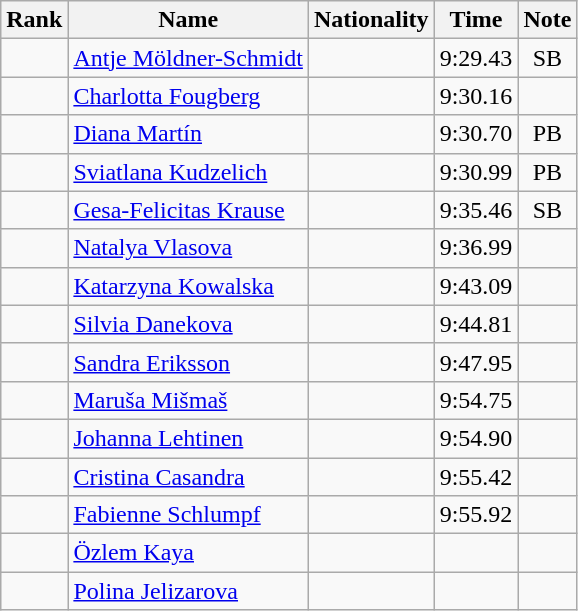<table class="wikitable sortable" style="text-align:center">
<tr>
<th>Rank</th>
<th>Name</th>
<th>Nationality</th>
<th>Time</th>
<th>Note</th>
</tr>
<tr>
<td></td>
<td align=left><a href='#'>Antje Möldner-Schmidt</a></td>
<td align=left></td>
<td>9:29.43</td>
<td>SB</td>
</tr>
<tr>
<td></td>
<td align=left><a href='#'>Charlotta Fougberg</a></td>
<td align=left></td>
<td>9:30.16</td>
<td></td>
</tr>
<tr>
<td></td>
<td align=left><a href='#'>Diana Martín</a></td>
<td align=left></td>
<td>9:30.70</td>
<td>PB</td>
</tr>
<tr>
<td></td>
<td align=left><a href='#'>Sviatlana Kudzelich</a></td>
<td align=left></td>
<td>9:30.99</td>
<td>PB</td>
</tr>
<tr>
<td></td>
<td align=left><a href='#'>Gesa-Felicitas Krause</a></td>
<td align=left></td>
<td>9:35.46</td>
<td>SB</td>
</tr>
<tr>
<td></td>
<td align=left><a href='#'>Natalya Vlasova</a></td>
<td align=left></td>
<td>9:36.99</td>
<td></td>
</tr>
<tr>
<td></td>
<td align=left><a href='#'>Katarzyna Kowalska</a></td>
<td align=left></td>
<td>9:43.09</td>
<td></td>
</tr>
<tr>
<td></td>
<td align=left><a href='#'>Silvia Danekova</a></td>
<td align=left></td>
<td>9:44.81</td>
<td></td>
</tr>
<tr>
<td></td>
<td align=left><a href='#'>Sandra Eriksson</a></td>
<td align=left></td>
<td>9:47.95</td>
<td></td>
</tr>
<tr>
<td></td>
<td align=left><a href='#'>Maruša Mišmaš</a></td>
<td align=left></td>
<td>9:54.75</td>
<td></td>
</tr>
<tr>
<td></td>
<td align=left><a href='#'>Johanna Lehtinen</a></td>
<td align=left></td>
<td>9:54.90</td>
<td></td>
</tr>
<tr>
<td></td>
<td align=left><a href='#'>Cristina Casandra</a></td>
<td align=left></td>
<td>9:55.42</td>
<td></td>
</tr>
<tr>
<td></td>
<td align=left><a href='#'>Fabienne Schlumpf</a></td>
<td align=left></td>
<td>9:55.92</td>
<td></td>
</tr>
<tr>
<td></td>
<td align=left><a href='#'>Özlem Kaya</a></td>
<td align=left></td>
<td></td>
<td></td>
</tr>
<tr>
<td></td>
<td align=left><a href='#'>Polina Jelizarova</a></td>
<td align=left></td>
<td></td>
<td></td>
</tr>
</table>
